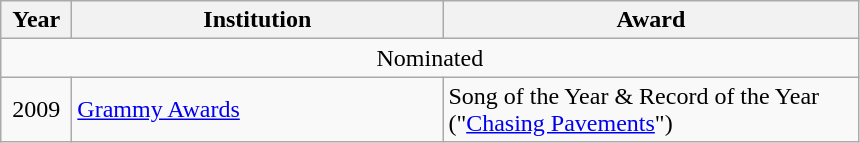<table class="wikitable">
<tr>
<th width="40" rowspan="1">Year</th>
<th width="240" rowspan="1">Institution</th>
<th width="270" rowspan="1">Award</th>
</tr>
<tr>
<td colspan=3 align=center>Nominated</td>
</tr>
<tr>
<td align="center">2009</td>
<td align="left"><a href='#'>Grammy Awards</a></td>
<td align="left">Song of the Year & Record of the Year ("<a href='#'>Chasing Pavements</a>")</td>
</tr>
</table>
